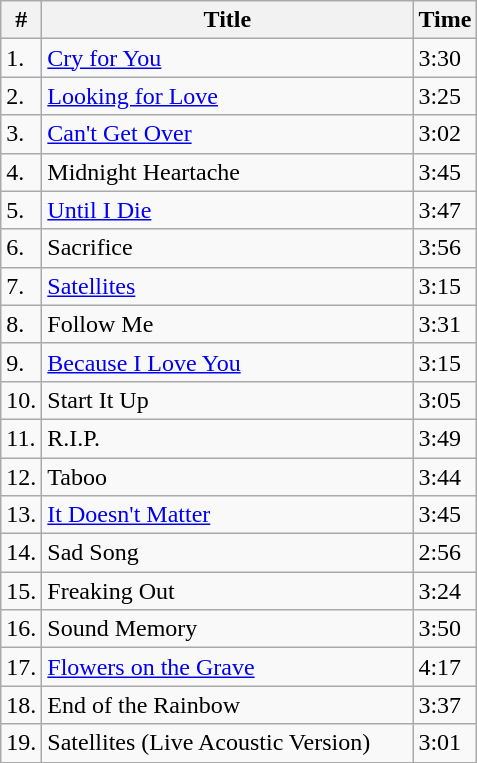<table class="wikitable">
<tr>
<th>#</th>
<th width="240">Title</th>
<th>Time</th>
</tr>
<tr>
<td>1.</td>
<td><a href='#'>Cry for You</a></td>
<td>3:30</td>
</tr>
<tr>
<td>2.</td>
<td><a href='#'>Looking for Love</a></td>
<td>3:25</td>
</tr>
<tr>
<td>3.</td>
<td><a href='#'>Can't Get Over</a></td>
<td>3:02</td>
</tr>
<tr>
<td>4.</td>
<td>Midnight Heartache</td>
<td>3:45</td>
</tr>
<tr>
<td>5.</td>
<td><a href='#'>Until I Die</a></td>
<td>3:47</td>
</tr>
<tr>
<td>6.</td>
<td>Sacrifice</td>
<td>3:56</td>
</tr>
<tr>
<td>7.</td>
<td><a href='#'>Satellites</a></td>
<td>3:15</td>
</tr>
<tr>
<td>8.</td>
<td>Follow Me</td>
<td>3:31</td>
</tr>
<tr>
<td>9.</td>
<td><a href='#'>Because I Love You</a></td>
<td>3:15</td>
</tr>
<tr>
<td>10.</td>
<td>Start It Up</td>
<td>3:05</td>
</tr>
<tr>
<td>11.</td>
<td>R.I.P.</td>
<td>3:49</td>
</tr>
<tr>
<td>12.</td>
<td>Taboo</td>
<td>3:44</td>
</tr>
<tr>
<td>13.</td>
<td><a href='#'>It Doesn't Matter</a></td>
<td>3:45</td>
</tr>
<tr>
<td>14.</td>
<td>Sad Song</td>
<td>2:56</td>
</tr>
<tr>
<td>15.</td>
<td>Freaking Out</td>
<td>3:24</td>
</tr>
<tr>
<td>16.</td>
<td>Sound Memory</td>
<td>3:50</td>
</tr>
<tr>
<td>17.</td>
<td><a href='#'>Flowers on the Grave</a></td>
<td>4:17</td>
</tr>
<tr>
<td>18.</td>
<td>End of the Rainbow</td>
<td>3:37</td>
</tr>
<tr>
<td>19.</td>
<td>Satellites (Live Acoustic Version)</td>
<td>3:01</td>
</tr>
</table>
